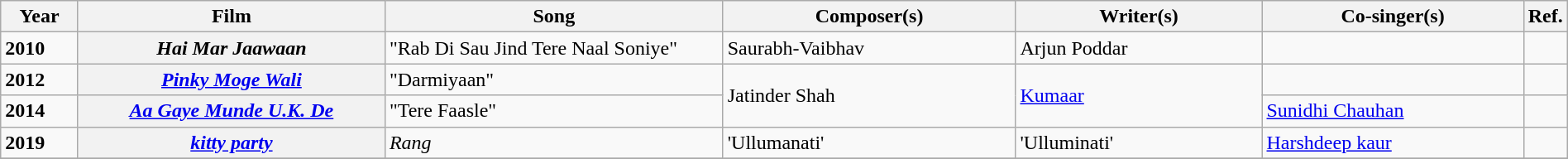<table class="wikitable plainrowheaders" width="100%" "textcolor:#000;">
<tr>
<th scope="col" width="5%"><strong>Year</strong></th>
<th scope="col" width=20%><strong>Film</strong></th>
<th scope="col" width=22%><strong>Song</strong></th>
<th scope="col" width=19%><strong>Composer(s)</strong></th>
<th scope="col" width=16%><strong>Writer(s)</strong></th>
<th scope="col" width=17%><strong>Co-singer(s)</strong></th>
<th scope= "col" width=1%><strong>Ref.</strong></th>
</tr>
<tr>
<td><strong>2010</strong></td>
<th scope="row"><strong><em>Hai Mar Jaawaan</em></strong></th>
<td>"Rab Di Sau Jind Tere Naal Soniye"</td>
<td>Saurabh-Vaibhav</td>
<td>Arjun Poddar</td>
<td></td>
<td></td>
</tr>
<tr>
<td><strong>2012</strong></td>
<th scope="row"><strong><em><a href='#'>Pinky Moge Wali</a></em></strong></th>
<td>"Darmiyaan"</td>
<td rowspan="2">Jatinder Shah</td>
<td rowspan="2"><a href='#'>Kumaar</a></td>
<td></td>
<td></td>
</tr>
<tr>
<td><strong>2014</strong></td>
<th scope="row"><strong><em><a href='#'>Aa Gaye Munde U.K. De</a></em></strong></th>
<td>"Tere Faasle"</td>
<td><a href='#'>Sunidhi Chauhan</a></td>
<td></td>
</tr>
<tr>
<td><strong>2019</strong></td>
<th Scope="row"><strong><em><a href='#'>kitty party</a></em></strong></th>
<td><em>Rang</em></td>
<td>'Ullumanati'</td>
<td>'Ulluminati'</td>
<td><a href='#'>Harshdeep kaur</a></td>
<td></td>
</tr>
<tr>
</tr>
</table>
